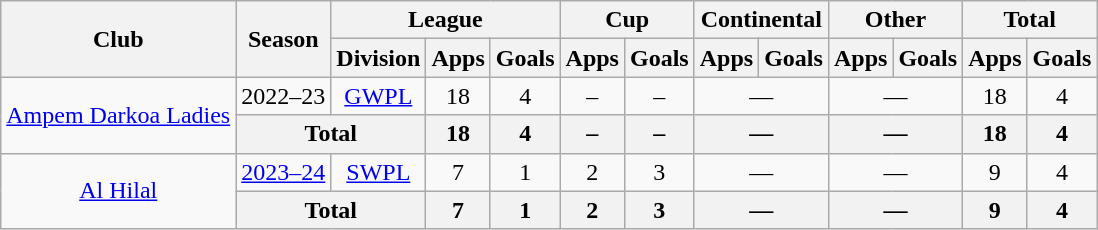<table class="wikitable" style="text-align: center;">
<tr>
<th rowspan="2">Club</th>
<th rowspan="2">Season</th>
<th colspan="3">League</th>
<th colspan="2">Cup</th>
<th colspan="2">Continental</th>
<th colspan="2">Other</th>
<th colspan="2">Total</th>
</tr>
<tr>
<th>Division</th>
<th>Apps</th>
<th>Goals</th>
<th>Apps</th>
<th>Goals</th>
<th>Apps</th>
<th>Goals</th>
<th>Apps</th>
<th>Goals</th>
<th>Apps</th>
<th>Goals</th>
</tr>
<tr>
<td rowspan="2"><a href='#'>Ampem Darkoa Ladies</a></td>
<td>2022–23</td>
<td><a href='#'>GWPL</a></td>
<td>18</td>
<td>4</td>
<td>–</td>
<td>–</td>
<td colspan="2">—</td>
<td colspan="2">—</td>
<td>18</td>
<td>4</td>
</tr>
<tr>
<th colspan="2">Total</th>
<th>18</th>
<th>4</th>
<th>–</th>
<th>–</th>
<th colspan="2">—</th>
<th colspan="2">—</th>
<th>18</th>
<th>4</th>
</tr>
<tr>
<td rowspan="2"><a href='#'>Al Hilal</a></td>
<td><a href='#'>2023–24</a></td>
<td><a href='#'>SWPL</a></td>
<td>7</td>
<td>1</td>
<td>2</td>
<td>3</td>
<td colspan="2">—</td>
<td colspan="2">—</td>
<td>9</td>
<td>4</td>
</tr>
<tr>
<th colspan="2">Total</th>
<th>7</th>
<th>1</th>
<th>2</th>
<th>3</th>
<th colspan="2">—</th>
<th colspan="2">—</th>
<th>9</th>
<th>4</th>
</tr>
</table>
